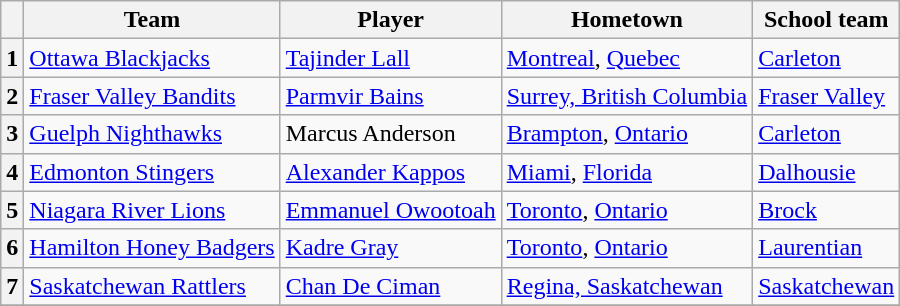<table class="wikitable">
<tr>
<th></th>
<th>Team</th>
<th>Player</th>
<th>Hometown</th>
<th>School team</th>
</tr>
<tr>
<th>1</th>
<td><a href='#'>Ottawa Blackjacks</a></td>
<td><a href='#'>Tajinder Lall</a></td>
<td> <a href='#'>Montreal</a>,  <a href='#'>Quebec</a></td>
<td><a href='#'>Carleton</a></td>
</tr>
<tr>
<th>2</th>
<td><a href='#'>Fraser Valley Bandits</a></td>
<td><a href='#'>Parmvir Bains</a></td>
<td> <a href='#'>Surrey, British Columbia</a></td>
<td><a href='#'>Fraser Valley</a></td>
</tr>
<tr>
<th>3</th>
<td><a href='#'>Guelph Nighthawks</a></td>
<td>Marcus Anderson</td>
<td> <a href='#'>Brampton</a>, <a href='#'>Ontario</a></td>
<td><a href='#'>Carleton</a></td>
</tr>
<tr>
<th>4</th>
<td><a href='#'>Edmonton Stingers</a></td>
<td><a href='#'>Alexander Kappos</a></td>
<td> <a href='#'>Miami</a>, <a href='#'>Florida</a></td>
<td><a href='#'>Dalhousie</a></td>
</tr>
<tr>
<th>5</th>
<td><a href='#'>Niagara River Lions</a></td>
<td><a href='#'>Emmanuel Owootoah</a></td>
<td> <a href='#'>Toronto</a>, <a href='#'>Ontario</a></td>
<td><a href='#'>Brock</a></td>
</tr>
<tr>
<th>6</th>
<td><a href='#'>Hamilton Honey Badgers</a></td>
<td><a href='#'>Kadre Gray</a></td>
<td> <a href='#'>Toronto</a>, <a href='#'>Ontario</a></td>
<td><a href='#'>Laurentian</a></td>
</tr>
<tr>
<th>7</th>
<td><a href='#'>Saskatchewan Rattlers</a></td>
<td><a href='#'>Chan De Ciman</a></td>
<td> <a href='#'>Regina, Saskatchewan</a></td>
<td><a href='#'>Saskatchewan</a></td>
</tr>
<tr>
</tr>
</table>
